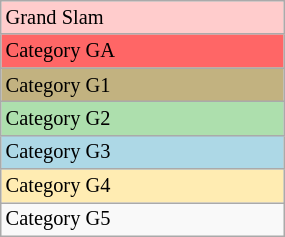<table class="wikitable" style="font-size:85%;" width=15%>
<tr bgcolor=#ffcccc>
<td>Grand Slam</td>
</tr>
<tr bgcolor=#FF6666>
<td>Category GA</td>
</tr>
<tr bgcolor=#C2B280>
<td>Category G1</td>
</tr>
<tr bgcolor="#ADDFAD">
<td>Category G2</td>
</tr>
<tr bgcolor="lightblue">
<td>Category G3</td>
</tr>
<tr bgcolor=#ffecb2>
<td>Category G4</td>
</tr>
<tr>
<td>Category G5</td>
</tr>
</table>
